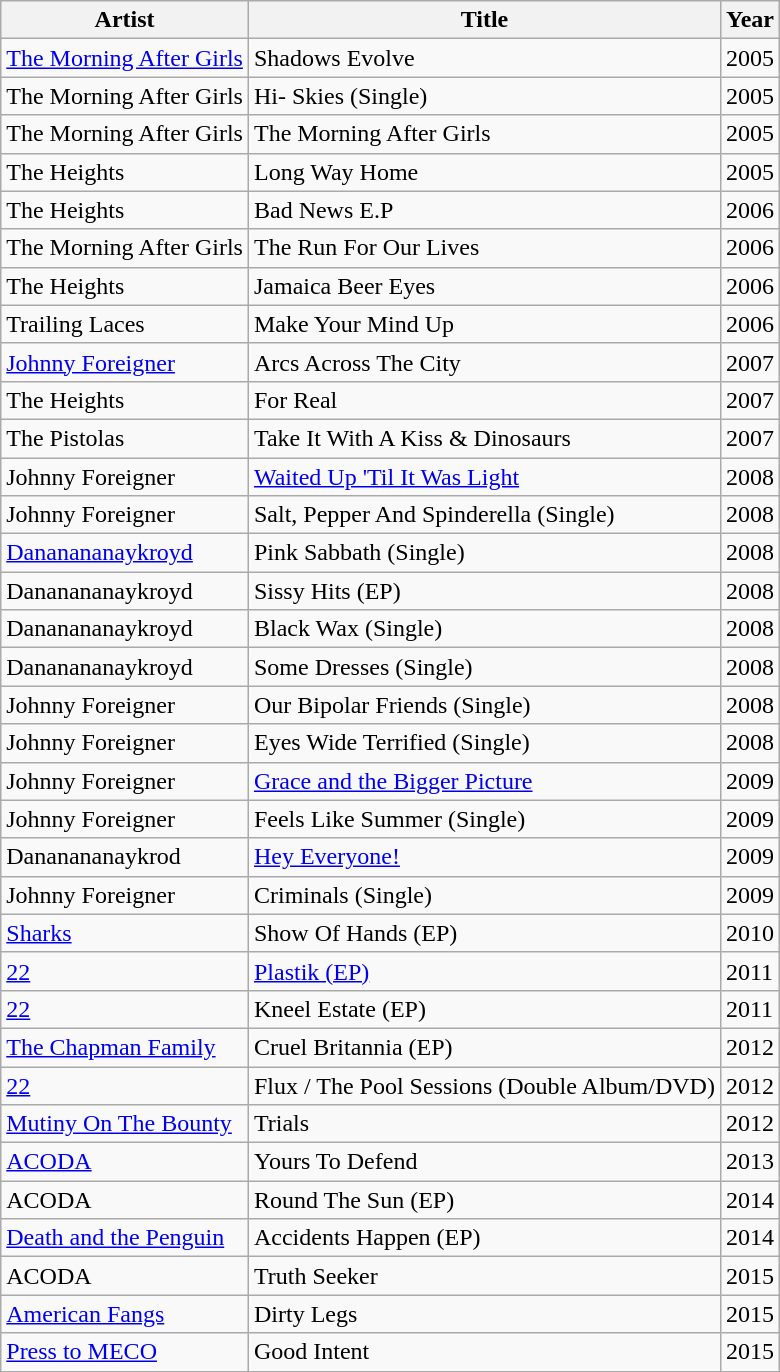<table class="wikitable">
<tr>
<th>Artist</th>
<th>Title</th>
<th>Year</th>
</tr>
<tr>
<td><a href='#'>The Morning After Girls</a></td>
<td>Shadows Evolve</td>
<td>2005</td>
</tr>
<tr>
<td>The Morning After Girls</td>
<td>Hi- Skies (Single)</td>
<td>2005</td>
</tr>
<tr>
<td>The Morning After Girls</td>
<td>The Morning After Girls</td>
<td>2005</td>
</tr>
<tr>
<td>The Heights</td>
<td>Long Way Home</td>
<td>2005</td>
</tr>
<tr>
<td>The Heights</td>
<td>Bad News E.P</td>
<td>2006</td>
</tr>
<tr>
<td>The Morning After Girls</td>
<td>The Run For Our Lives</td>
<td>2006</td>
</tr>
<tr>
<td>The Heights</td>
<td>Jamaica Beer Eyes</td>
<td>2006</td>
</tr>
<tr>
<td>Trailing Laces</td>
<td>Make Your Mind Up</td>
<td>2006</td>
</tr>
<tr>
<td><a href='#'>Johnny Foreigner</a></td>
<td>Arcs Across The City</td>
<td>2007</td>
</tr>
<tr>
<td>The Heights</td>
<td>For Real</td>
<td>2007</td>
</tr>
<tr>
<td>The Pistolas</td>
<td>Take It With A Kiss & Dinosaurs</td>
<td>2007</td>
</tr>
<tr>
<td>Johnny Foreigner</td>
<td><a href='#'>Waited Up 'Til It Was Light</a></td>
<td>2008</td>
</tr>
<tr>
<td>Johnny Foreigner</td>
<td>Salt, Pepper And Spinderella (Single)</td>
<td>2008</td>
</tr>
<tr>
<td><a href='#'>Dananananaykroyd</a></td>
<td>Pink Sabbath (Single)</td>
<td>2008</td>
</tr>
<tr>
<td>Dananananaykroyd</td>
<td>Sissy Hits (EP)</td>
<td>2008</td>
</tr>
<tr>
<td>Dananananaykroyd</td>
<td>Black Wax (Single)</td>
<td>2008</td>
</tr>
<tr>
<td>Dananananaykroyd</td>
<td>Some Dresses (Single)</td>
<td>2008</td>
</tr>
<tr>
<td>Johnny Foreigner</td>
<td>Our Bipolar Friends (Single)</td>
<td>2008</td>
</tr>
<tr>
<td>Johnny Foreigner</td>
<td>Eyes Wide Terrified (Single)</td>
<td>2008</td>
</tr>
<tr>
<td>Johnny Foreigner</td>
<td><a href='#'>Grace and the Bigger Picture</a></td>
<td>2009</td>
</tr>
<tr>
<td>Johnny Foreigner</td>
<td>Feels Like Summer (Single)</td>
<td>2009</td>
</tr>
<tr>
<td>Dananananaykrod</td>
<td><a href='#'>Hey Everyone!</a></td>
<td>2009</td>
</tr>
<tr>
<td>Johnny Foreigner</td>
<td>Criminals (Single)</td>
<td>2009</td>
</tr>
<tr>
<td><a href='#'>Sharks</a></td>
<td>Show Of Hands (EP)</td>
<td>2010</td>
</tr>
<tr>
<td><a href='#'>22</a></td>
<td><a href='#'>Plastik (EP)</a></td>
<td>2011</td>
</tr>
<tr>
<td><a href='#'>22</a></td>
<td>Kneel Estate (EP)</td>
<td>2011</td>
</tr>
<tr>
<td><a href='#'>The Chapman Family</a></td>
<td>Cruel Britannia (EP)</td>
<td>2012</td>
</tr>
<tr>
<td><a href='#'>22</a></td>
<td>Flux / The Pool Sessions (Double Album/DVD)</td>
<td>2012</td>
</tr>
<tr>
<td><a href='#'>Mutiny On The Bounty</a></td>
<td>Trials</td>
<td>2012</td>
</tr>
<tr>
<td><a href='#'>ACODA</a></td>
<td>Yours To Defend</td>
<td>2013</td>
</tr>
<tr>
<td>ACODA</td>
<td>Round The Sun (EP)</td>
<td>2014</td>
</tr>
<tr>
<td><a href='#'>Death and the Penguin</a></td>
<td>Accidents Happen (EP)</td>
<td>2014</td>
</tr>
<tr>
<td>ACODA</td>
<td>Truth Seeker</td>
<td>2015</td>
</tr>
<tr>
<td><a href='#'>American Fangs</a></td>
<td>Dirty Legs</td>
<td>2015</td>
</tr>
<tr>
<td><a href='#'>Press to MECO</a></td>
<td>Good Intent</td>
<td>2015</td>
</tr>
</table>
